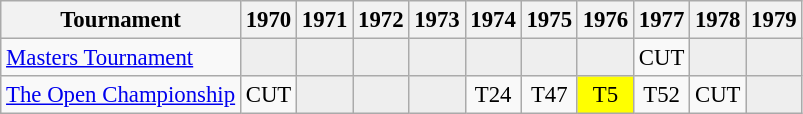<table class="wikitable" style="font-size:95%;text-align:center;">
<tr>
<th>Tournament</th>
<th>1970</th>
<th>1971</th>
<th>1972</th>
<th>1973</th>
<th>1974</th>
<th>1975</th>
<th>1976</th>
<th>1977</th>
<th>1978</th>
<th>1979</th>
</tr>
<tr>
<td align=left><a href='#'>Masters Tournament</a></td>
<td style="background:#eeeeee;"></td>
<td style="background:#eeeeee;"></td>
<td style="background:#eeeeee;"></td>
<td style="background:#eeeeee;"></td>
<td style="background:#eeeeee;"></td>
<td style="background:#eeeeee;"></td>
<td style="background:#eeeeee;"></td>
<td>CUT</td>
<td style="background:#eeeeee;"></td>
<td style="background:#eeeeee;"></td>
</tr>
<tr>
<td align=left><a href='#'>The Open Championship</a></td>
<td>CUT</td>
<td style="background:#eeeeee;"></td>
<td style="background:#eeeeee;"></td>
<td style="background:#eeeeee;"></td>
<td>T24</td>
<td>T47</td>
<td style="background:yellow;">T5</td>
<td>T52</td>
<td>CUT</td>
<td style="background:#eeeeee;"></td>
</tr>
</table>
